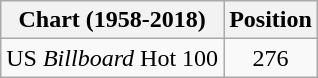<table class="wikitable plainrowheaders">
<tr>
<th>Chart (1958-2018)</th>
<th>Position</th>
</tr>
<tr>
<td>US <em>Billboard</em> Hot 100</td>
<td style="text-align:center;">276</td>
</tr>
</table>
